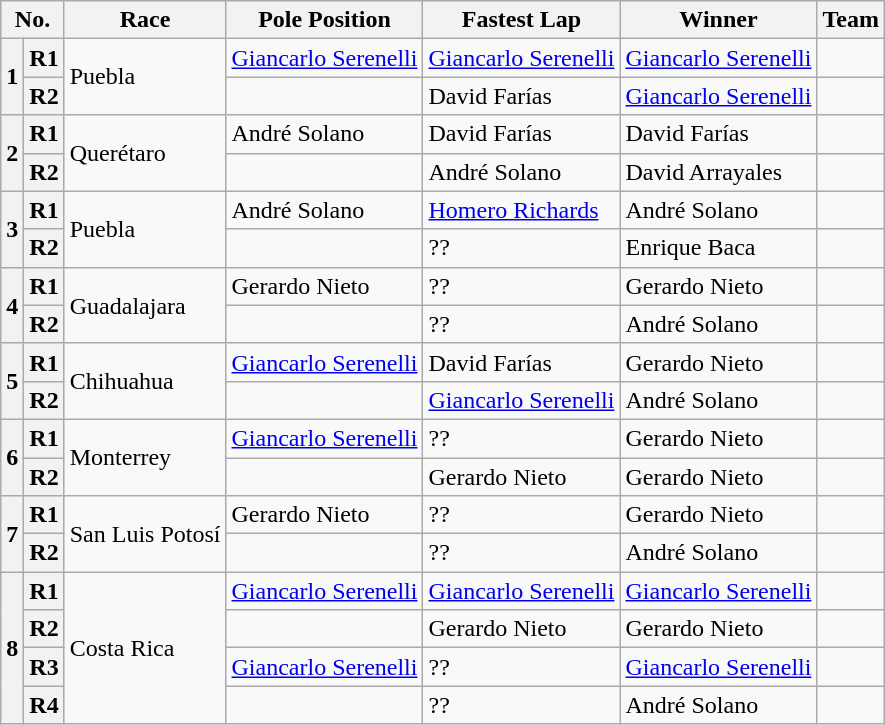<table class="wikitable">
<tr>
<th colspan=2>No.</th>
<th>Race</th>
<th>Pole Position</th>
<th>Fastest Lap</th>
<th>Winner</th>
<th>Team</th>
</tr>
<tr>
<th rowspan=2>1</th>
<th>R1</th>
<td rowspan=2> Puebla</td>
<td> <a href='#'>Giancarlo Serenelli</a></td>
<td> <a href='#'>Giancarlo Serenelli</a></td>
<td> <a href='#'>Giancarlo Serenelli</a></td>
<td></td>
</tr>
<tr>
<th>R2</th>
<td></td>
<td> David Farías</td>
<td> <a href='#'>Giancarlo Serenelli</a></td>
<td></td>
</tr>
<tr>
<th rowspan=2>2</th>
<th>R1</th>
<td rowspan=2> Querétaro</td>
<td> André Solano</td>
<td> David Farías</td>
<td> David Farías</td>
<td></td>
</tr>
<tr>
<th>R2</th>
<td></td>
<td> André Solano</td>
<td> David Arrayales</td>
<td></td>
</tr>
<tr>
<th rowspan=2>3</th>
<th>R1</th>
<td rowspan=2> Puebla</td>
<td> André Solano</td>
<td> <a href='#'>Homero Richards</a></td>
<td> André Solano</td>
<td></td>
</tr>
<tr>
<th>R2</th>
<td></td>
<td>??</td>
<td> Enrique Baca</td>
<td></td>
</tr>
<tr>
<th rowspan=2>4</th>
<th>R1</th>
<td rowspan=2> Guadalajara</td>
<td> Gerardo Nieto</td>
<td>??</td>
<td> Gerardo Nieto</td>
<td></td>
</tr>
<tr>
<th>R2</th>
<td></td>
<td>??</td>
<td> André Solano</td>
<td></td>
</tr>
<tr>
<th rowspan=2>5</th>
<th>R1</th>
<td rowspan=2> Chihuahua</td>
<td> <a href='#'>Giancarlo Serenelli</a></td>
<td> David Farías</td>
<td> Gerardo Nieto</td>
<td></td>
</tr>
<tr>
<th>R2</th>
<td></td>
<td> <a href='#'>Giancarlo Serenelli</a></td>
<td> André Solano</td>
<td></td>
</tr>
<tr>
<th rowspan=2>6</th>
<th>R1</th>
<td rowspan=2> Monterrey</td>
<td> <a href='#'>Giancarlo Serenelli</a></td>
<td>??</td>
<td> Gerardo Nieto</td>
<td></td>
</tr>
<tr>
<th>R2</th>
<td></td>
<td> Gerardo Nieto</td>
<td> Gerardo Nieto</td>
<td></td>
</tr>
<tr>
<th rowspan=2>7</th>
<th>R1</th>
<td rowspan=2> San Luis Potosí</td>
<td> Gerardo Nieto</td>
<td>??</td>
<td> Gerardo Nieto</td>
<td></td>
</tr>
<tr>
<th>R2</th>
<td></td>
<td>??</td>
<td> André Solano</td>
<td></td>
</tr>
<tr>
<th rowspan=4>8</th>
<th>R1</th>
<td rowspan=4> Costa Rica</td>
<td> <a href='#'>Giancarlo Serenelli</a></td>
<td> <a href='#'>Giancarlo Serenelli</a></td>
<td> <a href='#'>Giancarlo Serenelli</a></td>
<td></td>
</tr>
<tr>
<th>R2</th>
<td></td>
<td> Gerardo Nieto</td>
<td> Gerardo Nieto</td>
<td></td>
</tr>
<tr>
<th>R3</th>
<td> <a href='#'>Giancarlo Serenelli</a></td>
<td>??</td>
<td> <a href='#'>Giancarlo Serenelli</a></td>
<td></td>
</tr>
<tr>
<th>R4</th>
<td></td>
<td>??</td>
<td> André Solano</td>
<td></td>
</tr>
</table>
